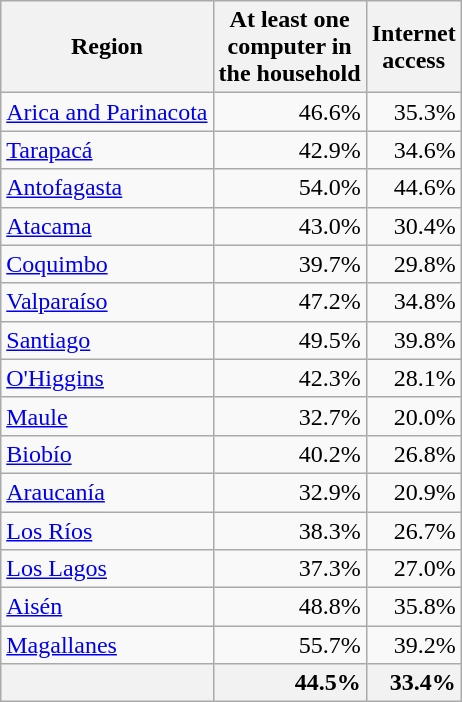<table class="wikitable sortable" style="text-align:right">
<tr>
<th>Region</th>
<th>At least one<br>computer in<br>the household</th>
<th>Internet<br>access</th>
</tr>
<tr>
<td align="left"><a href='#'>Arica and Parinacota</a></td>
<td>46.6%</td>
<td>35.3%</td>
</tr>
<tr>
<td align="left"><a href='#'>Tarapacá</a></td>
<td>42.9%</td>
<td>34.6%</td>
</tr>
<tr>
<td align="left"><a href='#'>Antofagasta</a></td>
<td>54.0%</td>
<td>44.6%</td>
</tr>
<tr>
<td align="left"><a href='#'>Atacama</a></td>
<td>43.0%</td>
<td>30.4%</td>
</tr>
<tr>
<td align="left"><a href='#'>Coquimbo</a></td>
<td>39.7%</td>
<td>29.8%</td>
</tr>
<tr>
<td align="left"><a href='#'>Valparaíso</a></td>
<td>47.2%</td>
<td>34.8%</td>
</tr>
<tr>
<td align="left"><a href='#'>Santiago</a></td>
<td>49.5%</td>
<td>39.8%</td>
</tr>
<tr>
<td align="left"><a href='#'>O'Higgins</a></td>
<td>42.3%</td>
<td>28.1%</td>
</tr>
<tr>
<td align="left"><a href='#'>Maule</a></td>
<td>32.7%</td>
<td>20.0%</td>
</tr>
<tr>
<td align="left"><a href='#'>Biobío</a></td>
<td>40.2%</td>
<td>26.8%</td>
</tr>
<tr>
<td align="left"><a href='#'>Araucanía</a></td>
<td>32.9%</td>
<td>20.9%</td>
</tr>
<tr>
<td align="left"><a href='#'>Los Ríos</a></td>
<td>38.3%</td>
<td>26.7%</td>
</tr>
<tr>
<td align="left"><a href='#'>Los Lagos</a></td>
<td>37.3%</td>
<td>27.0%</td>
</tr>
<tr>
<td align="left"><a href='#'>Aisén</a></td>
<td>48.8%</td>
<td>35.8%</td>
</tr>
<tr>
<td align="left"><a href='#'>Magallanes</a></td>
<td>55.7%</td>
<td>39.2%</td>
</tr>
<tr style="background-color: #f2f2f2">
<td align="left"><strong></strong></td>
<td><strong>44.5%</strong></td>
<td><strong>33.4%</strong></td>
</tr>
</table>
